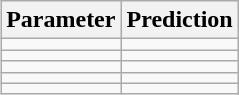<table class="wikitable" style="float: right;">
<tr>
<th>Parameter</th>
<th>Prediction</th>
</tr>
<tr>
<td></td>
<td></td>
</tr>
<tr>
<td></td>
<td></td>
</tr>
<tr>
<td></td>
<td></td>
</tr>
<tr>
<td></td>
<td></td>
</tr>
<tr>
<td></td>
<td></td>
</tr>
</table>
